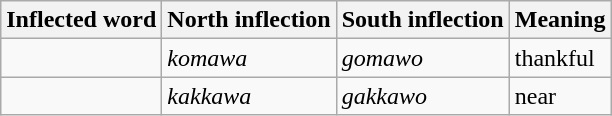<table class="wikitable">
<tr>
<th>Inflected word</th>
<th>North inflection</th>
<th>South inflection</th>
<th>Meaning</th>
</tr>
<tr>
<td> </td>
<td>  <em>komawa</em></td>
<td>  <em>gomawo</em></td>
<td>thankful</td>
</tr>
<tr>
<td> </td>
<td>  <em>kakkawa</em></td>
<td>  <em>gakkawo</em></td>
<td>near</td>
</tr>
</table>
